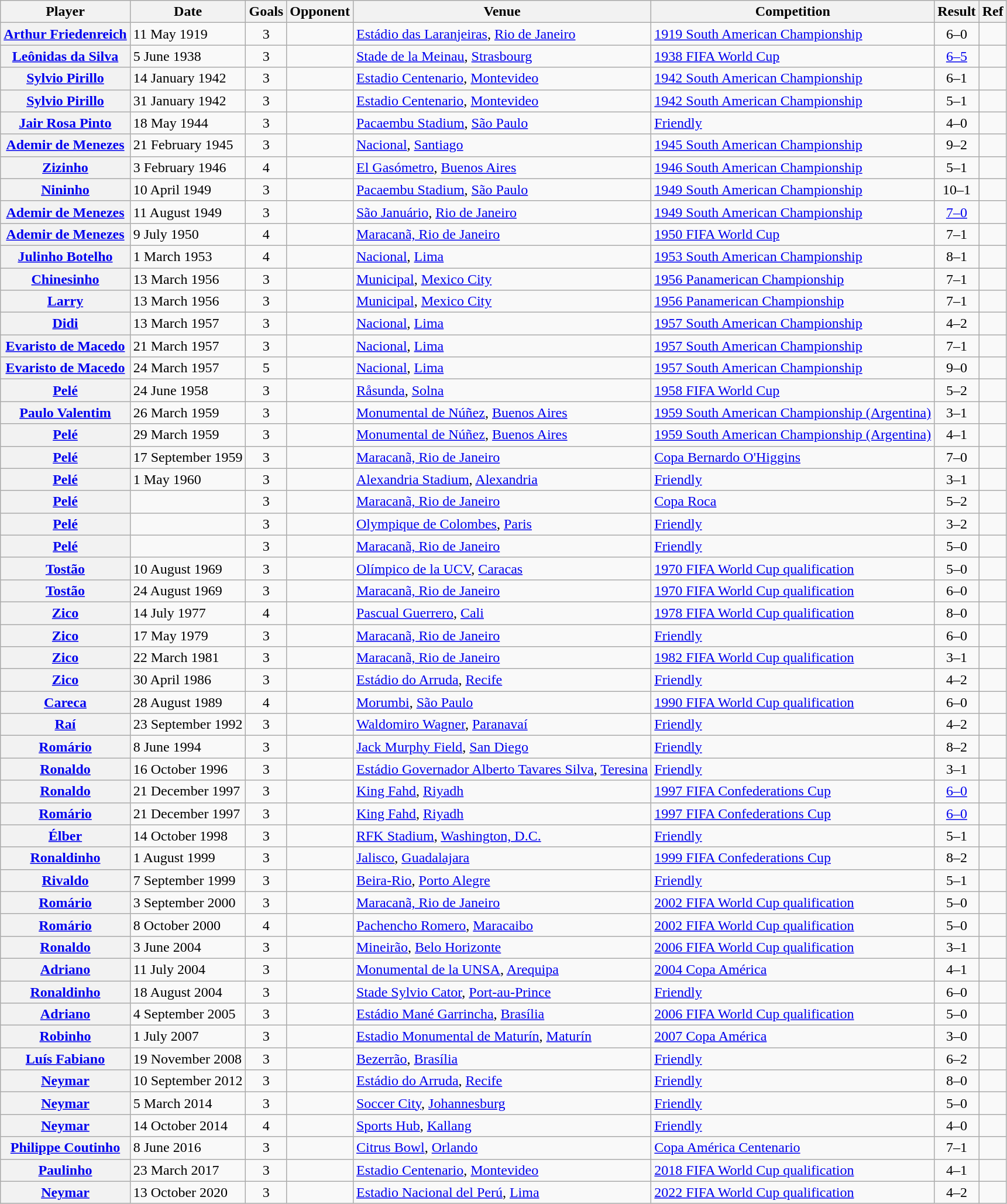<table class="wikitable sortable plainrowheaders">
<tr>
<th scope="col">Player</th>
<th scope="col">Date</th>
<th scope="col">Goals</th>
<th scope="col">Opponent</th>
<th scope="col">Venue</th>
<th scope="col">Competition</th>
<th scope="col">Result</th>
<th scope="col" class="unsortable">Ref</th>
</tr>
<tr>
<th scope="row" data-sort-value="Friedenreich, Arthur"><a href='#'>Arthur Friedenreich</a></th>
<td>11 May 1919</td>
<td style="text-align: center">3</td>
<td></td>
<td><a href='#'>Estádio das Laranjeiras</a>, <a href='#'>Rio de Janeiro</a></td>
<td><a href='#'>1919 South American Championship</a></td>
<td data-sort-value="6" style="text-align: center">6–0</td>
<td></td>
</tr>
<tr>
<th scope="row" data-sort-value="da Silva, Leônidas"><a href='#'>Leônidas da Silva</a></th>
<td>5 June 1938</td>
<td style="text-align: center">3</td>
<td></td>
<td><a href='#'>Stade de la Meinau</a>, <a href='#'>Strasbourg</a></td>
<td><a href='#'>1938 FIFA World Cup</a></td>
<td data-sort-value="6" style="text-align: center"><a href='#'>6–5</a></td>
<td></td>
</tr>
<tr>
<th scope="row" data-sort-value="Pirillo, Sylvio"><a href='#'>Sylvio Pirillo</a></th>
<td>14 January 1942</td>
<td style="text-align: center">3</td>
<td></td>
<td><a href='#'>Estadio Centenario</a>, <a href='#'>Montevideo</a></td>
<td><a href='#'>1942 South American Championship</a></td>
<td data-sort-value="6" style="text-align: center">6–1</td>
<td></td>
</tr>
<tr>
<th scope="row" data-sort-value="Pirillo, Sylvio"><a href='#'>Sylvio Pirillo</a></th>
<td>31 January 1942</td>
<td style="text-align: center">3</td>
<td></td>
<td><a href='#'>Estadio Centenario</a>, <a href='#'>Montevideo</a></td>
<td><a href='#'>1942 South American Championship</a></td>
<td data-sort-value="5" style="text-align: center">5–1</td>
<td></td>
</tr>
<tr>
<th scope="row" data-sort-value="da Rosa Pinto, Jair"><a href='#'>Jair Rosa Pinto</a></th>
<td>18 May 1944</td>
<td style="text-align: center">3</td>
<td></td>
<td><a href='#'>Pacaembu Stadium</a>, <a href='#'>São Paulo</a></td>
<td><a href='#'>Friendly</a></td>
<td data-sort-value="4" style="text-align: center">4–0</td>
<td></td>
</tr>
<tr>
<th scope="row" data-sort-value="Menezes, Ademir"><a href='#'>Ademir de Menezes</a></th>
<td>21 February 1945</td>
<td style="text-align: center">3</td>
<td></td>
<td><a href='#'>Nacional</a>, <a href='#'>Santiago</a></td>
<td><a href='#'>1945 South American Championship</a></td>
<td data-sort-value="9" style="text-align: center">9–2</td>
<td></td>
</tr>
<tr>
<th scope="row"><a href='#'>Zizinho</a></th>
<td>3 February 1946</td>
<td style="text-align: center">4</td>
<td></td>
<td><a href='#'>El Gasómetro</a>, <a href='#'>Buenos Aires</a></td>
<td><a href='#'>1946 South American Championship</a></td>
<td data-sort-value="5" style="text-align: center">5–1</td>
<td></td>
</tr>
<tr>
<th scope="row"><a href='#'>Nininho</a></th>
<td>10 April 1949</td>
<td style="text-align: center">3</td>
<td></td>
<td><a href='#'>Pacaembu Stadium</a>, <a href='#'>São Paulo</a></td>
<td><a href='#'>1949 South American Championship</a></td>
<td data-sort-value="10" style="text-align: center">10–1</td>
<td></td>
</tr>
<tr>
<th scope="row" data-sort-value="Menezes, Ademir"><a href='#'>Ademir de Menezes</a></th>
<td>11 August 1949</td>
<td style="text-align: center">3</td>
<td></td>
<td><a href='#'>São Januário</a>, <a href='#'>Rio de Janeiro</a></td>
<td><a href='#'>1949 South American Championship</a></td>
<td data-sort-value="7" style="text-align: center"><a href='#'>7–0</a></td>
<td></td>
</tr>
<tr>
<th scope="row" data-sort-value="Menezes, Ademir"><a href='#'>Ademir de Menezes</a></th>
<td>9 July 1950</td>
<td style="text-align: center">4</td>
<td></td>
<td><a href='#'>Maracanã, Rio de Janeiro</a></td>
<td><a href='#'>1950 FIFA World Cup</a></td>
<td data-sort-value="7" style="text-align: center">7–1</td>
<td></td>
</tr>
<tr>
<th scope="row" data-sort-value="Botelho, Julinho"><a href='#'>Julinho Botelho</a></th>
<td>1 March 1953</td>
<td style="text-align: center">4</td>
<td></td>
<td><a href='#'>Nacional</a>, <a href='#'>Lima</a></td>
<td><a href='#'>1953 South American Championship</a></td>
<td data-sort-value="8" style="text-align: center">8–1</td>
<td></td>
</tr>
<tr>
<th scope="row"><a href='#'>Chinesinho</a></th>
<td>13 March 1956</td>
<td style="text-align: center">3</td>
<td></td>
<td><a href='#'>Municipal</a>, <a href='#'>Mexico City</a></td>
<td><a href='#'>1956 Panamerican Championship</a></td>
<td data-sort-value="7" style="text-align: center">7–1</td>
<td></td>
</tr>
<tr>
<th scope="row" data-sort-value="Faria, Larry Pinto"><a href='#'>Larry</a></th>
<td>13 March 1956</td>
<td style="text-align: center">3</td>
<td></td>
<td><a href='#'>Municipal</a>, <a href='#'>Mexico City</a></td>
<td><a href='#'>1956 Panamerican Championship</a></td>
<td data-sort-value="7" style="text-align: center">7–1</td>
<td></td>
</tr>
<tr>
<th scope="row"><a href='#'>Didi</a></th>
<td>13 March 1957</td>
<td style="text-align: center">3</td>
<td></td>
<td><a href='#'>Nacional</a>, <a href='#'>Lima</a></td>
<td><a href='#'>1957 South American Championship</a></td>
<td data-sort-value="4" style="text-align: center">4–2</td>
<td></td>
</tr>
<tr>
<th scope="row" data-sort-value="Macedo, Evaristo"><a href='#'>Evaristo de Macedo</a></th>
<td>21 March 1957</td>
<td style="text-align: center">3</td>
<td></td>
<td><a href='#'>Nacional</a>, <a href='#'>Lima</a></td>
<td><a href='#'>1957 South American Championship</a></td>
<td data-sort-value="7" style="text-align: center">7–1</td>
<td></td>
</tr>
<tr>
<th scope="row" data-sort-value="Macedo, Evaristo"><a href='#'>Evaristo de Macedo</a></th>
<td>24 March 1957</td>
<td style="text-align: center">5</td>
<td></td>
<td><a href='#'>Nacional</a>, <a href='#'>Lima</a></td>
<td><a href='#'>1957 South American Championship</a></td>
<td data-sort-value="9" style="text-align: center">9–0</td>
<td></td>
</tr>
<tr>
<th scope="row"><a href='#'>Pelé</a></th>
<td>24 June 1958</td>
<td style="text-align: center">3</td>
<td></td>
<td><a href='#'>Råsunda</a>, <a href='#'>Solna</a></td>
<td><a href='#'>1958 FIFA World Cup</a></td>
<td data-sort-value="5" style="text-align: center">5–2</td>
<td></td>
</tr>
<tr>
<th scope="row" data-sort-value="Valentim, Paulo"><a href='#'>Paulo Valentim</a></th>
<td>26 March 1959</td>
<td style="text-align: center">3</td>
<td></td>
<td><a href='#'>Monumental de Núñez</a>, <a href='#'>Buenos Aires</a></td>
<td><a href='#'>1959 South American Championship (Argentina)</a></td>
<td data-sort-value="3" style="text-align: center">3–1</td>
<td></td>
</tr>
<tr>
<th scope="row"><a href='#'>Pelé</a></th>
<td>29 March 1959</td>
<td style="text-align: center">3</td>
<td></td>
<td><a href='#'>Monumental de Núñez</a>, <a href='#'>Buenos Aires</a></td>
<td><a href='#'>1959 South American Championship (Argentina)</a></td>
<td data-sort-value="4" style="text-align: center">4–1</td>
<td></td>
</tr>
<tr>
<th scope="row"><a href='#'>Pelé</a></th>
<td>17 September 1959</td>
<td style="text-align: center">3</td>
<td></td>
<td><a href='#'>Maracanã, Rio de Janeiro</a></td>
<td><a href='#'>Copa Bernardo O'Higgins</a></td>
<td data-sort-value="7" style="text-align: center">7–0</td>
<td></td>
</tr>
<tr>
<th scope="row"><a href='#'>Pelé</a></th>
<td>1 May 1960</td>
<td style="text-align: center">3</td>
<td></td>
<td><a href='#'>Alexandria Stadium</a>, <a href='#'>Alexandria</a></td>
<td><a href='#'>Friendly</a></td>
<td data-sort-value="3" style="text-align: center">3–1</td>
<td></td>
</tr>
<tr>
<th scope="row"><a href='#'>Pelé</a></th>
<td></td>
<td style="text-align: center">3</td>
<td></td>
<td><a href='#'>Maracanã, Rio de Janeiro</a></td>
<td><a href='#'>Copa Roca</a></td>
<td data-sort-value="5" style="text-align: center">5–2</td>
<td></td>
</tr>
<tr>
<th scope="row"><a href='#'>Pelé</a></th>
<td></td>
<td style="text-align: center">3</td>
<td></td>
<td><a href='#'>Olympique de Colombes</a>, <a href='#'>Paris</a></td>
<td><a href='#'>Friendly</a></td>
<td data-sort-value="3" style="text-align: center">3–2</td>
<td></td>
</tr>
<tr>
<th scope="row"><a href='#'>Pelé</a></th>
<td></td>
<td style="text-align: center">3</td>
<td></td>
<td><a href='#'>Maracanã, Rio de Janeiro</a></td>
<td><a href='#'>Friendly</a></td>
<td data-sort-value="5" style="text-align: center">5–0</td>
<td></td>
</tr>
<tr>
<th scope="row"><a href='#'>Tostão</a></th>
<td>10 August 1969</td>
<td style="text-align: center">3</td>
<td></td>
<td><a href='#'>Olímpico de la UCV</a>, <a href='#'>Caracas</a></td>
<td><a href='#'>1970 FIFA World Cup qualification</a></td>
<td data-sort-value="5" style="text-align: center">5–0</td>
<td></td>
</tr>
<tr>
<th scope="row"><a href='#'>Tostão</a></th>
<td>24 August 1969</td>
<td style="text-align: center">3</td>
<td></td>
<td><a href='#'>Maracanã, Rio de Janeiro</a></td>
<td><a href='#'>1970 FIFA World Cup qualification</a></td>
<td data-sort-value="6" style="text-align: center">6–0</td>
<td></td>
</tr>
<tr>
<th scope="row"><a href='#'>Zico</a></th>
<td>14 July 1977</td>
<td style="text-align: center">4</td>
<td></td>
<td><a href='#'>Pascual Guerrero</a>, <a href='#'>Cali</a></td>
<td><a href='#'>1978 FIFA World Cup qualification</a></td>
<td data-sort-value="8" style="text-align: center">8–0</td>
<td></td>
</tr>
<tr>
<th scope="row"><a href='#'>Zico</a></th>
<td>17 May 1979</td>
<td style="text-align: center">3</td>
<td></td>
<td><a href='#'>Maracanã, Rio de Janeiro</a></td>
<td><a href='#'>Friendly</a></td>
<td data-sort-value="6" style="text-align: center">6–0</td>
<td></td>
</tr>
<tr>
<th scope="row"><a href='#'>Zico</a></th>
<td>22 March 1981</td>
<td style="text-align: center">3</td>
<td></td>
<td><a href='#'>Maracanã, Rio de Janeiro</a></td>
<td><a href='#'>1982 FIFA World Cup qualification</a></td>
<td data-sort-value="3" style="text-align: center">3–1</td>
<td></td>
</tr>
<tr>
<th scope="row"><a href='#'>Zico</a></th>
<td>30 April 1986</td>
<td style="text-align: center">3</td>
<td></td>
<td><a href='#'>Estádio do Arruda</a>, <a href='#'>Recife</a></td>
<td><a href='#'>Friendly</a></td>
<td data-sort-value="4" style="text-align: center">4–2</td>
<td></td>
</tr>
<tr>
<th scope="row"><a href='#'>Careca</a></th>
<td>28 August 1989</td>
<td style="text-align: center">4</td>
<td></td>
<td><a href='#'>Morumbi</a>, <a href='#'>São Paulo</a></td>
<td><a href='#'>1990 FIFA World Cup qualification</a></td>
<td data-sort-value="6" style="text-align: center">6–0</td>
<td></td>
</tr>
<tr>
<th scope="row"><a href='#'>Raí</a></th>
<td>23 September 1992</td>
<td style="text-align: center">3</td>
<td></td>
<td><a href='#'>Waldomiro Wagner</a>, <a href='#'>Paranavaí</a></td>
<td><a href='#'>Friendly</a></td>
<td data-sort-value="4" style="text-align: center">4–2</td>
<td></td>
</tr>
<tr>
<th scope="row"><a href='#'>Romário</a></th>
<td>8 June 1994</td>
<td style="text-align: center">3</td>
<td></td>
<td><a href='#'>Jack Murphy Field</a>, <a href='#'>San Diego</a></td>
<td><a href='#'>Friendly</a></td>
<td data-sort-value="8" style="text-align: center">8–2</td>
<td></td>
</tr>
<tr>
<th scope="row"><a href='#'>Ronaldo</a></th>
<td>16 October 1996</td>
<td style="text-align: center">3</td>
<td></td>
<td><a href='#'>Estádio Governador Alberto Tavares Silva</a>, <a href='#'>Teresina</a></td>
<td><a href='#'>Friendly</a></td>
<td data-sort-value="6" style="text-align: center">3–1</td>
<td></td>
</tr>
<tr>
<th scope="row"><a href='#'>Ronaldo</a></th>
<td>21 December 1997</td>
<td style="text-align: center">3</td>
<td></td>
<td><a href='#'>King Fahd</a>, <a href='#'>Riyadh</a></td>
<td><a href='#'>1997 FIFA Confederations Cup</a></td>
<td data-sort-value="6" style="text-align: center"><a href='#'>6–0</a></td>
<td></td>
</tr>
<tr>
<th scope="row"><a href='#'>Romário</a></th>
<td>21 December 1997</td>
<td style="text-align: center">3</td>
<td></td>
<td><a href='#'>King Fahd</a>, <a href='#'>Riyadh</a></td>
<td><a href='#'>1997 FIFA Confederations Cup</a></td>
<td data-sort-value="6" style="text-align: center"><a href='#'>6–0</a></td>
<td></td>
</tr>
<tr>
<th scope="row" data-sort-value="Elber, Giovane"><a href='#'>Élber</a></th>
<td>14 October 1998</td>
<td style="text-align: center">3</td>
<td></td>
<td><a href='#'>RFK Stadium</a>, <a href='#'>Washington, D.C.</a></td>
<td><a href='#'>Friendly</a></td>
<td data-sort-value="5" style="text-align: center">5–1</td>
<td></td>
</tr>
<tr>
<th scope="row" data-sort-value="Gaúcho, Ronaldinho"><a href='#'>Ronaldinho</a></th>
<td>1 August 1999</td>
<td style="text-align: center">3</td>
<td></td>
<td><a href='#'>Jalisco</a>, <a href='#'>Guadalajara</a></td>
<td><a href='#'>1999 FIFA Confederations Cup</a></td>
<td data-sort-value="8" style="text-align: center">8–2</td>
<td></td>
</tr>
<tr>
<th scope="row"><a href='#'>Rivaldo</a></th>
<td>7 September 1999</td>
<td style="text-align: center">3</td>
<td></td>
<td><a href='#'>Beira-Rio</a>, <a href='#'>Porto Alegre</a></td>
<td><a href='#'>Friendly</a></td>
<td data-sort-value="5" style="text-align: center">5–1</td>
<td></td>
</tr>
<tr>
<th scope="row"><a href='#'>Romário</a></th>
<td>3 September 2000</td>
<td style="text-align: center">3</td>
<td></td>
<td><a href='#'>Maracanã, Rio de Janeiro</a></td>
<td><a href='#'>2002 FIFA World Cup qualification</a></td>
<td data-sort-value="5" style="text-align: center">5–0</td>
<td></td>
</tr>
<tr>
<th scope="row"><a href='#'>Romário</a></th>
<td>8 October 2000</td>
<td style="text-align: center">4</td>
<td></td>
<td><a href='#'>Pachencho Romero</a>, <a href='#'>Maracaibo</a></td>
<td><a href='#'>2002 FIFA World Cup qualification</a></td>
<td data-sort-value="5" style="text-align: center">5–0</td>
<td></td>
</tr>
<tr>
<th scope="row"><a href='#'>Ronaldo</a></th>
<td>3 June 2004</td>
<td style="text-align: center">3</td>
<td></td>
<td><a href='#'>Mineirão</a>, <a href='#'>Belo Horizonte</a></td>
<td><a href='#'>2006 FIFA World Cup qualification</a></td>
<td data-sort-value="3" style="text-align: center">3–1</td>
<td></td>
</tr>
<tr>
<th scope="row"><a href='#'>Adriano</a></th>
<td>11 July 2004</td>
<td style="text-align: center">3</td>
<td></td>
<td><a href='#'>Monumental de la UNSA</a>, <a href='#'>Arequipa</a></td>
<td><a href='#'>2004 Copa América</a></td>
<td data-sort-value="4" style="text-align: center">4–1</td>
<td></td>
</tr>
<tr>
<th scope="row" data-sort-value="Gaúcho, Ronaldinho"><a href='#'>Ronaldinho</a></th>
<td>18 August 2004</td>
<td style="text-align: center">3</td>
<td></td>
<td><a href='#'>Stade Sylvio Cator</a>, <a href='#'>Port-au-Prince</a></td>
<td><a href='#'>Friendly</a></td>
<td data-sort-value="6" style="text-align: center">6–0</td>
<td></td>
</tr>
<tr>
<th scope="row"><a href='#'>Adriano</a></th>
<td>4 September 2005</td>
<td style="text-align: center">3</td>
<td></td>
<td><a href='#'>Estádio Mané Garrincha</a>, <a href='#'>Brasília</a></td>
<td><a href='#'>2006 FIFA World Cup qualification</a></td>
<td data-sort-value="5" style="text-align: center">5–0</td>
<td></td>
</tr>
<tr>
<th scope="row"><a href='#'>Robinho</a></th>
<td>1 July 2007</td>
<td style="text-align: center">3</td>
<td></td>
<td><a href='#'>Estadio Monumental de Maturín</a>, <a href='#'>Maturín</a></td>
<td><a href='#'>2007 Copa América</a></td>
<td data-sort-value="3" style="text-align: center">3–0</td>
<td></td>
</tr>
<tr>
<th scope="row" data-sort-value="Fabiano, Luís"><a href='#'>Luís Fabiano</a></th>
<td>19 November 2008</td>
<td style="text-align: center">3</td>
<td></td>
<td><a href='#'>Bezerrão</a>, <a href='#'>Brasília</a></td>
<td><a href='#'>Friendly</a></td>
<td data-sort-value="6" style="text-align: center">6–2</td>
<td></td>
</tr>
<tr>
<th scope="row"><a href='#'>Neymar</a></th>
<td>10 September 2012</td>
<td style="text-align: center">3</td>
<td></td>
<td><a href='#'>Estádio do Arruda</a>, <a href='#'>Recife</a></td>
<td><a href='#'>Friendly</a></td>
<td data-sort-value="8" style="text-align: center">8–0</td>
<td></td>
</tr>
<tr>
<th scope="row"><a href='#'>Neymar</a></th>
<td>5 March 2014</td>
<td style="text-align: center">3</td>
<td></td>
<td><a href='#'>Soccer City</a>, <a href='#'>Johannesburg</a></td>
<td><a href='#'>Friendly</a></td>
<td data-sort-value="5" style="text-align: center">5–0</td>
<td></td>
</tr>
<tr>
<th scope="row"><a href='#'>Neymar</a></th>
<td>14 October 2014</td>
<td style="text-align: center">4</td>
<td></td>
<td><a href='#'>Sports Hub</a>, <a href='#'>Kallang</a></td>
<td><a href='#'>Friendly</a></td>
<td data-sort-value="4" style="text-align: center">4–0</td>
<td></td>
</tr>
<tr>
<th scope="row" data-sort-value="Coutinho, Philippe"><a href='#'>Philippe Coutinho</a></th>
<td>8 June 2016</td>
<td style="text-align: center">3</td>
<td></td>
<td><a href='#'>Citrus Bowl</a>, <a href='#'>Orlando</a></td>
<td><a href='#'>Copa América Centenario</a></td>
<td data-sort-value="7" style="text-align: center">7–1</td>
<td></td>
</tr>
<tr>
<th scope="row"><a href='#'>Paulinho</a></th>
<td>23 March 2017</td>
<td style="text-align: center">3</td>
<td></td>
<td><a href='#'>Estadio Centenario</a>, <a href='#'>Montevideo</a></td>
<td><a href='#'>2018 FIFA World Cup qualification</a></td>
<td data-sort-value="5" style="text-align: center">4–1</td>
<td></td>
</tr>
<tr>
<th scope="row"><a href='#'>Neymar</a></th>
<td>13 October 2020</td>
<td style="text-align: center">3</td>
<td></td>
<td><a href='#'>Estadio Nacional del Perú</a>, <a href='#'>Lima</a></td>
<td><a href='#'>2022 FIFA World Cup qualification</a></td>
<td data-sort-value="5" style="text-align: center">4–2</td>
<td></td>
</tr>
</table>
